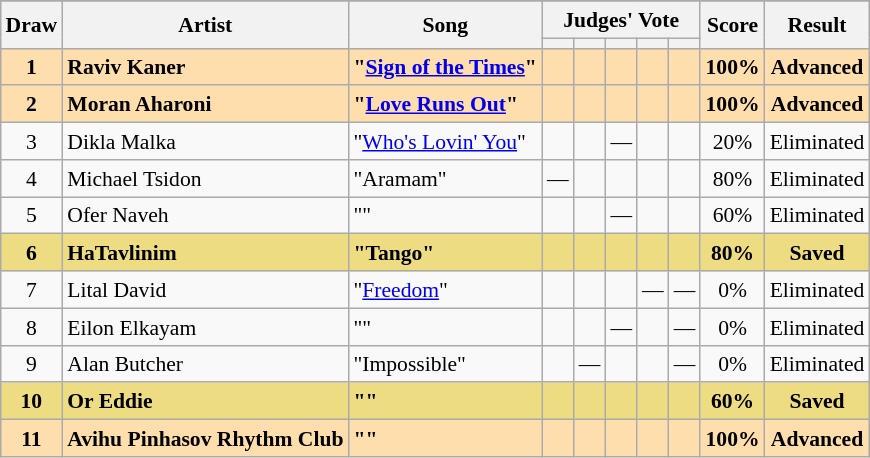<table class="sortable wikitable" style="margin: 1em auto 1em auto; text-align:center; font-size:90%; line-height:18px;">
<tr>
</tr>
<tr>
<th rowspan="2">Draw</th>
<th rowspan="2">Artist</th>
<th rowspan="2">Song</th>
<th colspan="5" class="unsortable">Judges' Vote</th>
<th rowspan="2">Score</th>
<th rowspan="2">Result</th>
</tr>
<tr>
<th class="unsortable"></th>
<th class="unsortable"></th>
<th class="unsortable"></th>
<th class="unsortable"></th>
<th class="unsortable"></th>
</tr>
<tr style="font-weight:bold; background:#FFDEAD;">
<td>1</td>
<td align="left">Raviv Kaner</td>
<td align="left">"<a href='#'>Sign of the Times</a>"</td>
<td></td>
<td></td>
<td></td>
<td></td>
<td></td>
<td>100%</td>
<td>Advanced</td>
</tr>
<tr style="font-weight:bold; background:#FFDEAD;">
<td>2</td>
<td align="left">Moran Aharoni</td>
<td align="left">"<a href='#'>Love Runs Out</a>"</td>
<td></td>
<td></td>
<td></td>
<td></td>
<td></td>
<td>100%</td>
<td>Advanced</td>
</tr>
<tr>
<td>3</td>
<td align="left">Dikla Malka</td>
<td align="left">"<a href='#'>Who's Lovin' You</a>"</td>
<td></td>
<td></td>
<td>—</td>
<td></td>
<td></td>
<td>20%</td>
<td>Eliminated</td>
</tr>
<tr>
<td>4</td>
<td align="left">Michael Tsidon</td>
<td align="left">"Aramam"</td>
<td>—</td>
<td></td>
<td></td>
<td></td>
<td></td>
<td>80%</td>
<td>Eliminated</td>
</tr>
<tr>
<td>5</td>
<td align="left">Ofer Naveh</td>
<td align="left">""</td>
<td></td>
<td></td>
<td>—</td>
<td></td>
<td></td>
<td>60%</td>
<td>Eliminated</td>
</tr>
<tr style="font-weight:bold; background:#eedc82;">
<td>6</td>
<td align="left">HaTavlinim</td>
<td align="left">"Tango"</td>
<td></td>
<td></td>
<td></td>
<td></td>
<td></td>
<td>80%</td>
<td>Saved</td>
</tr>
<tr>
<td>7</td>
<td align="left">Lital David</td>
<td align="left">"<a href='#'>Freedom</a>"</td>
<td></td>
<td></td>
<td></td>
<td>—</td>
<td>—</td>
<td>0%</td>
<td>Eliminated</td>
</tr>
<tr>
<td>8</td>
<td align="left">Eilon Elkayam</td>
<td align="left">""</td>
<td></td>
<td></td>
<td>—</td>
<td></td>
<td>—</td>
<td>0%</td>
<td>Eliminated</td>
</tr>
<tr>
<td>9</td>
<td align="left">Alan Butcher</td>
<td align="left">"Impossible"</td>
<td></td>
<td>—</td>
<td></td>
<td></td>
<td>—</td>
<td>0%</td>
<td>Eliminated</td>
</tr>
<tr style="font-weight:bold; background:#eedc82;">
<td>10</td>
<td align="left">Or Eddie</td>
<td align="left">""</td>
<td></td>
<td></td>
<td></td>
<td></td>
<td></td>
<td>60%</td>
<td>Saved</td>
</tr>
<tr style="font-weight:bold; background:#FFDEAD;">
<td>11</td>
<td align="left">Avihu Pinhasov Rhythm Club</td>
<td align="left">""</td>
<td></td>
<td></td>
<td></td>
<td></td>
<td></td>
<td>100%</td>
<td>Advanced</td>
</tr>
</table>
